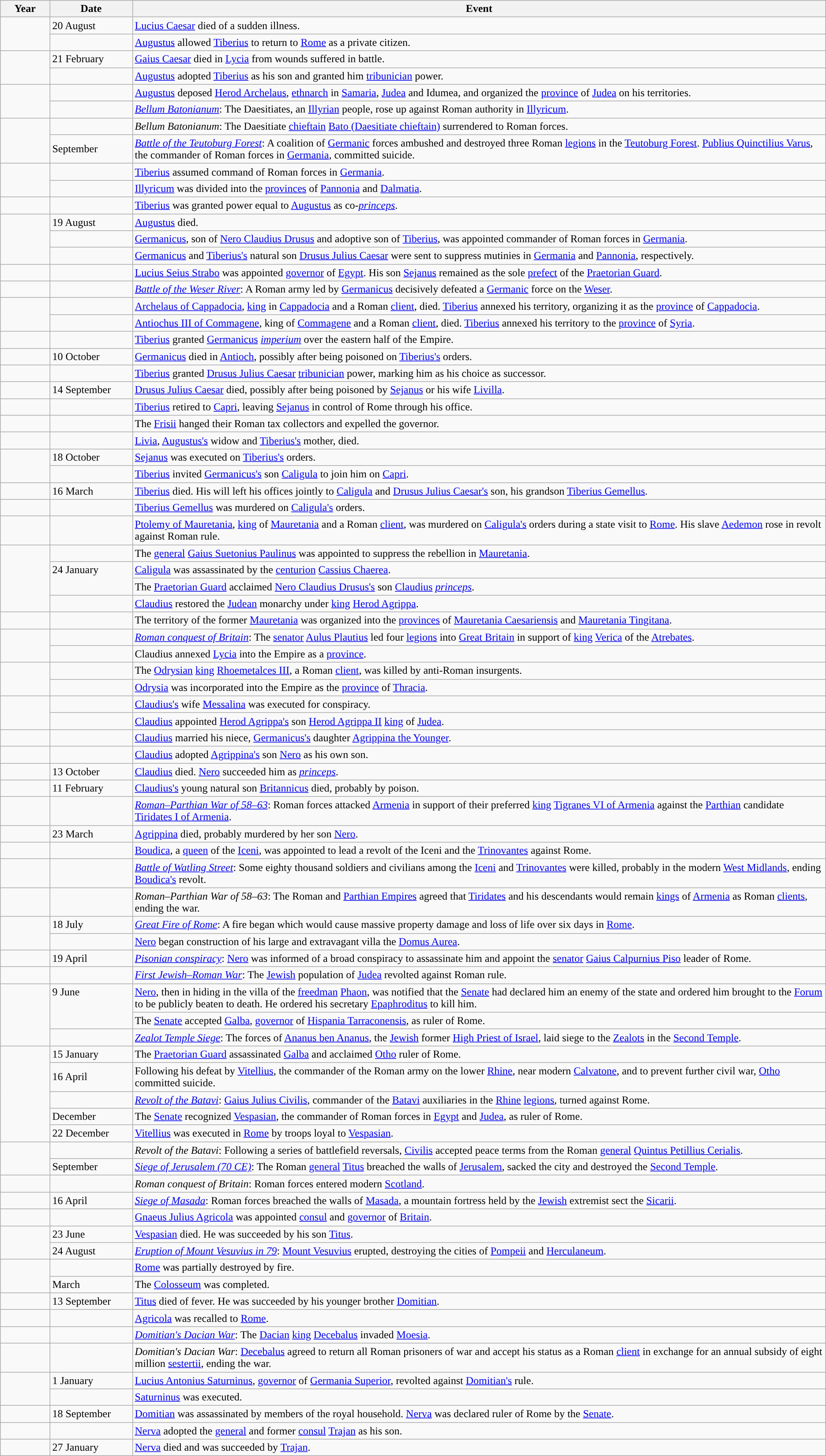<table class="wikitable" width="0%">
<tr>
<th style="width:6%">Year</th>
<th style="width:10%">Date</th>
<th>Event</th>
</tr>
<tr>
<td rowspan="2" valign="top"></td>
<td>20 August</td>
<td><a href='#'>Lucius Caesar</a> died of a sudden illness.</td>
</tr>
<tr>
<td></td>
<td><a href='#'>Augustus</a> allowed <a href='#'>Tiberius</a> to return to <a href='#'>Rome</a> as a private citizen.</td>
</tr>
<tr>
<td rowspan="2" valign="top"></td>
<td>21 February</td>
<td><a href='#'>Gaius Caesar</a> died in <a href='#'>Lycia</a> from wounds suffered in battle.</td>
</tr>
<tr>
<td></td>
<td><a href='#'>Augustus</a> adopted <a href='#'>Tiberius</a> as his son and granted him <a href='#'>tribunician</a> power.</td>
</tr>
<tr>
<td rowspan="2" valign="top"></td>
<td></td>
<td><a href='#'>Augustus</a> deposed <a href='#'>Herod Archelaus</a>, <a href='#'>ethnarch</a> in <a href='#'>Samaria</a>, <a href='#'>Judea</a> and Idumea, and organized the <a href='#'>province</a> of <a href='#'>Judea</a> on his territories.</td>
</tr>
<tr>
<td></td>
<td><em><a href='#'>Bellum Batonianum</a></em>: The Daesitiates, an <a href='#'>Illyrian</a> people, rose up against Roman authority in <a href='#'>Illyricum</a>.</td>
</tr>
<tr>
<td rowspan="2" valign="top"></td>
<td></td>
<td><em>Bellum Batonianum</em>: The Daesitiate <a href='#'>chieftain</a> <a href='#'>Bato (Daesitiate chieftain)</a> surrendered to Roman forces.</td>
</tr>
<tr>
<td>September</td>
<td><em><a href='#'>Battle of the Teutoburg Forest</a></em>: A coalition of <a href='#'>Germanic</a> forces ambushed and destroyed three Roman <a href='#'>legions</a> in the <a href='#'>Teutoburg Forest</a>.  <a href='#'>Publius Quinctilius Varus</a>, the commander of Roman forces in <a href='#'>Germania</a>, committed suicide.</td>
</tr>
<tr>
<td rowspan="2" valign="top"></td>
<td></td>
<td><a href='#'>Tiberius</a> assumed command of Roman forces in <a href='#'>Germania</a>.</td>
</tr>
<tr>
<td></td>
<td><a href='#'>Illyricum</a> was divided into the <a href='#'>provinces</a> of <a href='#'>Pannonia</a> and <a href='#'>Dalmatia</a>.</td>
</tr>
<tr>
<td></td>
<td></td>
<td><a href='#'>Tiberius</a> was granted power equal to <a href='#'>Augustus</a> as co-<em><a href='#'>princeps</a></em>.</td>
</tr>
<tr>
<td rowspan="3" valign="top"></td>
<td>19 August</td>
<td><a href='#'>Augustus</a> died.</td>
</tr>
<tr>
<td></td>
<td><a href='#'>Germanicus</a>, son of <a href='#'>Nero Claudius Drusus</a> and adoptive son of <a href='#'>Tiberius</a>, was appointed commander of Roman forces in <a href='#'>Germania</a>.</td>
</tr>
<tr>
<td></td>
<td><a href='#'>Germanicus</a> and <a href='#'>Tiberius's</a> natural son <a href='#'>Drusus Julius Caesar</a> were sent to suppress mutinies in <a href='#'>Germania</a> and <a href='#'>Pannonia</a>, respectively.</td>
</tr>
<tr>
<td></td>
<td></td>
<td><a href='#'>Lucius Seius Strabo</a> was appointed <a href='#'>governor</a> of <a href='#'>Egypt</a>.  His son <a href='#'>Sejanus</a> remained as the sole <a href='#'>prefect</a> of the <a href='#'>Praetorian Guard</a>.</td>
</tr>
<tr>
<td></td>
<td></td>
<td><em><a href='#'>Battle of the Weser River</a></em>: A Roman army led by <a href='#'>Germanicus</a> decisively defeated a <a href='#'>Germanic</a> force on the <a href='#'>Weser</a>.</td>
</tr>
<tr>
<td rowspan="2" valign="top"></td>
<td></td>
<td><a href='#'>Archelaus of Cappadocia</a>, <a href='#'>king</a> in <a href='#'>Cappadocia</a> and a Roman <a href='#'>client</a>, died.  <a href='#'>Tiberius</a> annexed his territory, organizing it as the <a href='#'>province</a> of <a href='#'>Cappadocia</a>.</td>
</tr>
<tr>
<td></td>
<td><a href='#'>Antiochus III of Commagene</a>, king of <a href='#'>Commagene</a> and a Roman <a href='#'>client</a>, died.  <a href='#'>Tiberius</a> annexed his territory to the <a href='#'>province</a> of <a href='#'>Syria</a>.</td>
</tr>
<tr>
<td></td>
<td></td>
<td><a href='#'>Tiberius</a> granted <a href='#'>Germanicus</a> <em><a href='#'>imperium</a></em> over the eastern half of the Empire.</td>
</tr>
<tr>
<td></td>
<td>10 October</td>
<td><a href='#'>Germanicus</a> died in <a href='#'>Antioch</a>, possibly after being poisoned on <a href='#'>Tiberius's</a> orders.</td>
</tr>
<tr>
<td></td>
<td></td>
<td><a href='#'>Tiberius</a> granted <a href='#'>Drusus Julius Caesar</a> <a href='#'>tribunician</a> power, marking him as his choice as successor.</td>
</tr>
<tr>
<td></td>
<td>14 September</td>
<td><a href='#'>Drusus Julius Caesar</a> died, possibly after being poisoned by <a href='#'>Sejanus</a> or his wife <a href='#'>Livilla</a>.</td>
</tr>
<tr>
<td></td>
<td></td>
<td><a href='#'>Tiberius</a> retired to <a href='#'>Capri</a>, leaving <a href='#'>Sejanus</a> in control of Rome through his office.</td>
</tr>
<tr>
<td></td>
<td></td>
<td>The <a href='#'>Frisii</a> hanged their Roman tax collectors and expelled the governor.</td>
</tr>
<tr>
<td></td>
<td></td>
<td><a href='#'>Livia</a>, <a href='#'>Augustus's</a> widow and <a href='#'>Tiberius's</a> mother, died.</td>
</tr>
<tr>
<td rowspan="2" valign="top"></td>
<td>18 October</td>
<td><a href='#'>Sejanus</a> was executed on <a href='#'>Tiberius's</a> orders.</td>
</tr>
<tr>
<td></td>
<td><a href='#'>Tiberius</a> invited <a href='#'>Germanicus's</a> son <a href='#'>Caligula</a> to join him on <a href='#'>Capri</a>.</td>
</tr>
<tr>
<td></td>
<td>16 March</td>
<td><a href='#'>Tiberius</a> died.  His will left his offices jointly to <a href='#'>Caligula</a> and <a href='#'>Drusus Julius Caesar's</a> son, his grandson <a href='#'>Tiberius Gemellus</a>.</td>
</tr>
<tr>
<td></td>
<td></td>
<td><a href='#'>Tiberius Gemellus</a> was murdered on <a href='#'>Caligula's</a> orders.</td>
</tr>
<tr>
<td></td>
<td></td>
<td><a href='#'>Ptolemy of Mauretania</a>, <a href='#'>king</a> of <a href='#'>Mauretania</a> and a Roman <a href='#'>client</a>, was murdered on <a href='#'>Caligula's</a> orders during a state visit to <a href='#'>Rome</a>.  His slave <a href='#'>Aedemon</a> rose in revolt against Roman rule.</td>
</tr>
<tr>
<td rowspan="4" valign="top"></td>
<td></td>
<td>The <a href='#'>general</a> <a href='#'>Gaius Suetonius Paulinus</a> was appointed to suppress the rebellion in <a href='#'>Mauretania</a>.</td>
</tr>
<tr>
<td rowspan="2" valign="top">24 January</td>
<td><a href='#'>Caligula</a> was assassinated by the <a href='#'>centurion</a> <a href='#'>Cassius Chaerea</a>.</td>
</tr>
<tr>
<td>The <a href='#'>Praetorian Guard</a> acclaimed <a href='#'>Nero Claudius Drusus's</a> son <a href='#'>Claudius</a> <em><a href='#'>princeps</a></em>.</td>
</tr>
<tr>
<td></td>
<td><a href='#'>Claudius</a> restored the <a href='#'>Judean</a> monarchy under <a href='#'>king</a> <a href='#'>Herod Agrippa</a>.</td>
</tr>
<tr>
<td></td>
<td></td>
<td>The territory of the former <a href='#'>Mauretania</a> was organized into the <a href='#'>provinces</a> of <a href='#'>Mauretania Caesariensis</a> and <a href='#'>Mauretania Tingitana</a>.</td>
</tr>
<tr>
<td rowspan="2" valign="top"></td>
<td></td>
<td><em><a href='#'>Roman conquest of Britain</a></em>: The <a href='#'>senator</a> <a href='#'>Aulus Plautius</a> led four <a href='#'>legions</a> into <a href='#'>Great Britain</a> in support of <a href='#'>king</a> <a href='#'>Verica</a> of the <a href='#'>Atrebates</a>.</td>
</tr>
<tr>
<td></td>
<td>Claudius annexed <a href='#'>Lycia</a> into the Empire as a <a href='#'>province</a>.</td>
</tr>
<tr>
<td rowspan="2" valign="top"></td>
<td></td>
<td>The <a href='#'>Odrysian</a> <a href='#'>king</a> <a href='#'>Rhoemetalces III</a>, a Roman <a href='#'>client</a>, was killed by anti-Roman insurgents.</td>
</tr>
<tr>
<td></td>
<td><a href='#'>Odrysia</a> was incorporated into the Empire as the <a href='#'>province</a> of <a href='#'>Thracia</a>.</td>
</tr>
<tr>
<td rowspan="2" valign="top"></td>
<td></td>
<td><a href='#'>Claudius's</a> wife <a href='#'>Messalina</a> was executed for conspiracy.</td>
</tr>
<tr>
<td></td>
<td><a href='#'>Claudius</a> appointed <a href='#'>Herod Agrippa's</a> son <a href='#'>Herod Agrippa II</a> <a href='#'>king</a> of <a href='#'>Judea</a>.</td>
</tr>
<tr>
<td></td>
<td></td>
<td><a href='#'>Claudius</a> married his niece, <a href='#'>Germanicus's</a> daughter <a href='#'>Agrippina the Younger</a>.</td>
</tr>
<tr>
<td></td>
<td></td>
<td><a href='#'>Claudius</a> adopted <a href='#'>Agrippina's</a> son <a href='#'>Nero</a> as his own son.</td>
</tr>
<tr>
<td></td>
<td>13 October</td>
<td><a href='#'>Claudius</a> died.  <a href='#'>Nero</a> succeeded him as <em><a href='#'>princeps</a></em>.</td>
</tr>
<tr>
<td></td>
<td>11 February</td>
<td><a href='#'>Claudius's</a> young natural son <a href='#'>Britannicus</a> died, probably by poison.</td>
</tr>
<tr>
<td></td>
<td></td>
<td><em><a href='#'>Roman–Parthian War of 58–63</a></em>: Roman forces attacked <a href='#'>Armenia</a> in support of their preferred <a href='#'>king</a> <a href='#'>Tigranes VI of Armenia</a> against the <a href='#'>Parthian</a> candidate <a href='#'>Tiridates I of Armenia</a>.</td>
</tr>
<tr>
<td></td>
<td>23 March</td>
<td><a href='#'>Agrippina</a> died, probably murdered by her son <a href='#'>Nero</a>.</td>
</tr>
<tr>
<td></td>
<td></td>
<td><a href='#'>Boudica</a>, a <a href='#'>queen</a> of the <a href='#'>Iceni</a>, was appointed to lead a revolt of the Iceni and the <a href='#'>Trinovantes</a> against Rome.</td>
</tr>
<tr>
<td></td>
<td></td>
<td><em><a href='#'>Battle of Watling Street</a></em>: Some eighty thousand soldiers and civilians among the <a href='#'>Iceni</a> and <a href='#'>Trinovantes</a> were killed, probably in the modern <a href='#'>West Midlands</a>, ending <a href='#'>Boudica's</a> revolt.</td>
</tr>
<tr>
<td></td>
<td></td>
<td><em>Roman–Parthian War of 58–63</em>: The Roman and <a href='#'>Parthian Empires</a> agreed that <a href='#'>Tiridates</a> and his descendants would remain <a href='#'>kings</a> of <a href='#'>Armenia</a> as Roman <a href='#'>clients</a>, ending the war.</td>
</tr>
<tr>
<td rowspan="2" valign="top"></td>
<td>18 July</td>
<td><em><a href='#'>Great Fire of Rome</a></em>: A fire began which would cause massive property damage and loss of life over six days in <a href='#'>Rome</a>.</td>
</tr>
<tr>
<td></td>
<td><a href='#'>Nero</a> began construction of his large and extravagant villa the <a href='#'>Domus Aurea</a>.</td>
</tr>
<tr>
<td></td>
<td>19 April</td>
<td><em><a href='#'>Pisonian conspiracy</a></em>: <a href='#'>Nero</a> was informed of a broad conspiracy to assassinate him and appoint the <a href='#'>senator</a> <a href='#'>Gaius Calpurnius Piso</a> leader of Rome.</td>
</tr>
<tr>
<td></td>
<td></td>
<td><em><a href='#'>First Jewish–Roman War</a></em>: The <a href='#'>Jewish</a> population of <a href='#'>Judea</a> revolted against Roman rule.</td>
</tr>
<tr>
<td rowspan="3" valign="top"></td>
<td rowspan="2" valign="top">9 June</td>
<td><a href='#'>Nero</a>, then in hiding in the villa of the <a href='#'>freedman</a> <a href='#'>Phaon</a>, was notified that the <a href='#'>Senate</a> had declared him an enemy of the state and ordered him brought to the <a href='#'>Forum</a> to be publicly beaten to death.  He ordered his secretary <a href='#'>Epaphroditus</a> to kill him.</td>
</tr>
<tr>
<td>The <a href='#'>Senate</a> accepted <a href='#'>Galba</a>, <a href='#'>governor</a> of <a href='#'>Hispania Tarraconensis</a>, as ruler of Rome.</td>
</tr>
<tr>
<td></td>
<td><em><a href='#'>Zealot Temple Siege</a></em>: The forces of <a href='#'>Ananus ben Ananus</a>, the <a href='#'>Jewish</a> former <a href='#'>High Priest of Israel</a>, laid siege to the <a href='#'>Zealots</a> in the <a href='#'>Second Temple</a>.</td>
</tr>
<tr>
<td rowspan="5" valign="top"></td>
<td>15 January</td>
<td>The <a href='#'>Praetorian Guard</a> assassinated <a href='#'>Galba</a> and acclaimed <a href='#'>Otho</a> ruler of Rome.</td>
</tr>
<tr>
<td>16 April</td>
<td>Following his defeat by <a href='#'>Vitellius</a>, the commander of the Roman army on the lower <a href='#'>Rhine</a>, near modern <a href='#'>Calvatone</a>, and to prevent further civil war, <a href='#'>Otho</a> committed suicide.</td>
</tr>
<tr>
<td></td>
<td><em><a href='#'>Revolt of the Batavi</a></em>: <a href='#'>Gaius Julius Civilis</a>, commander of the <a href='#'>Batavi</a> auxiliaries in the <a href='#'>Rhine</a> <a href='#'>legions</a>, turned against Rome.</td>
</tr>
<tr>
<td>December</td>
<td>The <a href='#'>Senate</a> recognized <a href='#'>Vespasian</a>, the commander of Roman forces in <a href='#'>Egypt</a> and <a href='#'>Judea</a>, as ruler of Rome.</td>
</tr>
<tr>
<td>22 December</td>
<td><a href='#'>Vitellius</a> was executed in <a href='#'>Rome</a> by troops loyal to <a href='#'>Vespasian</a>.</td>
</tr>
<tr>
<td rowspan="2" valign="top"></td>
<td></td>
<td><em>Revolt of the Batavi</em>: Following a series of battlefield reversals, <a href='#'>Civilis</a> accepted peace terms from the Roman <a href='#'>general</a> <a href='#'>Quintus Petillius Cerialis</a>.</td>
</tr>
<tr>
<td>September</td>
<td><em><a href='#'>Siege of Jerusalem (70 CE)</a></em>: The Roman <a href='#'>general</a> <a href='#'>Titus</a> breached the walls of <a href='#'>Jerusalem</a>, sacked the city and destroyed the <a href='#'>Second Temple</a>.</td>
</tr>
<tr>
<td></td>
<td></td>
<td><em>Roman conquest of Britain</em>: Roman forces entered modern <a href='#'>Scotland</a>.</td>
</tr>
<tr>
<td></td>
<td>16 April</td>
<td><em><a href='#'>Siege of Masada</a></em>: Roman forces breached the walls of <a href='#'>Masada</a>, a mountain fortress held by the <a href='#'>Jewish</a> extremist sect the <a href='#'>Sicarii</a>.</td>
</tr>
<tr>
<td></td>
<td></td>
<td><a href='#'>Gnaeus Julius Agricola</a> was appointed <a href='#'>consul</a> and <a href='#'>governor</a> of <a href='#'>Britain</a>.</td>
</tr>
<tr>
<td rowspan="2" valign="top"></td>
<td>23 June</td>
<td><a href='#'>Vespasian</a> died.  He was succeeded by his son <a href='#'>Titus</a>.</td>
</tr>
<tr>
<td>24 August</td>
<td><em><a href='#'>Eruption of Mount Vesuvius in 79</a></em>: <a href='#'>Mount Vesuvius</a> erupted, destroying the cities of <a href='#'>Pompeii</a> and <a href='#'>Herculaneum</a>.</td>
</tr>
<tr>
<td rowspan="2" valign="top"></td>
<td></td>
<td><a href='#'>Rome</a> was partially destroyed by fire.</td>
</tr>
<tr>
<td>March</td>
<td>The <a href='#'>Colosseum</a> was completed.</td>
</tr>
<tr>
<td></td>
<td>13 September</td>
<td><a href='#'>Titus</a> died of fever.  He was succeeded by his younger brother <a href='#'>Domitian</a>.</td>
</tr>
<tr>
<td></td>
<td></td>
<td><a href='#'>Agricola</a> was recalled to <a href='#'>Rome</a>.</td>
</tr>
<tr>
<td></td>
<td></td>
<td><em><a href='#'>Domitian's Dacian War</a></em>: The <a href='#'>Dacian</a> <a href='#'>king</a> <a href='#'>Decebalus</a> invaded <a href='#'>Moesia</a>.</td>
</tr>
<tr>
<td></td>
<td></td>
<td><em>Domitian's Dacian War</em>: <a href='#'>Decebalus</a> agreed to return all Roman prisoners of war and accept his status as a Roman <a href='#'>client</a> in exchange for an annual subsidy of eight million <a href='#'>sestertii</a>, ending the war.</td>
</tr>
<tr>
<td rowspan="2" valign="top"></td>
<td>1 January</td>
<td><a href='#'>Lucius Antonius Saturninus</a>, <a href='#'>governor</a> of <a href='#'>Germania Superior</a>, revolted against <a href='#'>Domitian's</a> rule.</td>
</tr>
<tr>
<td></td>
<td><a href='#'>Saturninus</a> was executed.</td>
</tr>
<tr>
<td></td>
<td>18 September</td>
<td><a href='#'>Domitian</a> was assassinated by members of the royal household. <a href='#'>Nerva</a> was declared ruler of Rome by the <a href='#'>Senate</a>.</td>
</tr>
<tr>
<td></td>
<td></td>
<td><a href='#'>Nerva</a> adopted the <a href='#'>general</a> and former <a href='#'>consul</a> <a href='#'>Trajan</a> as his son.</td>
</tr>
<tr>
<td></td>
<td>27 January</td>
<td><a href='#'>Nerva</a> died and was succeeded by <a href='#'>Trajan</a>.</td>
</tr>
</table>
